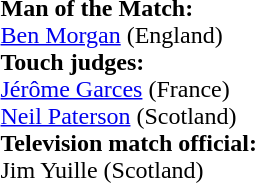<table width=100%>
<tr>
<td><br><strong>Man of the Match:</strong>
<br><a href='#'>Ben Morgan</a> (England)<br><strong>Touch judges:</strong>
<br><a href='#'>Jérôme Garces</a> (France)
<br><a href='#'>Neil Paterson</a> (Scotland)
<br><strong>Television match official:</strong>
<br>Jim Yuille (Scotland)</td>
</tr>
</table>
